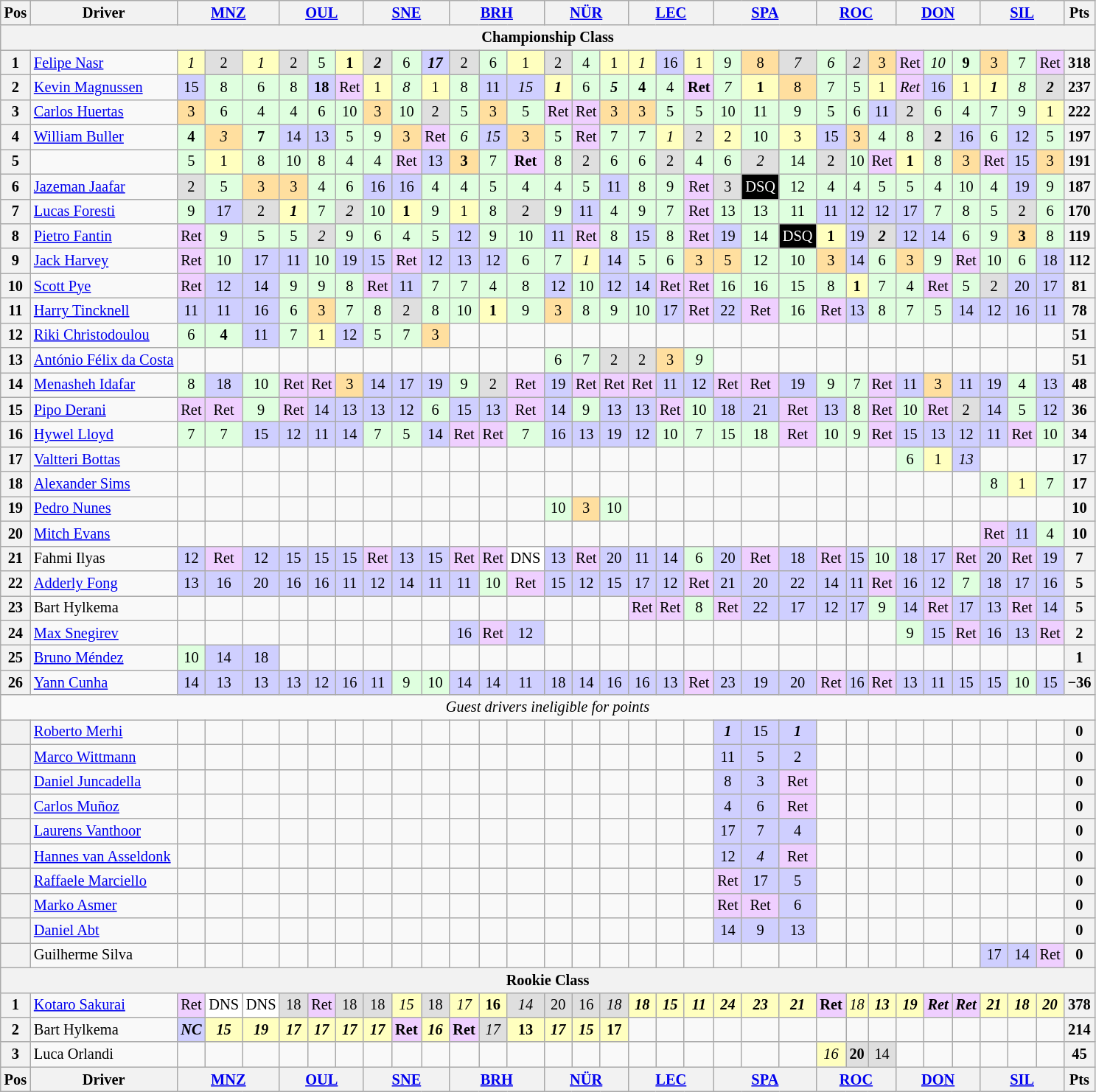<table class="wikitable" style="font-size: 85%; text-align: center;">
<tr valign="top">
<th valign="middle">Pos</th>
<th valign="middle">Driver</th>
<th colspan="3"><a href='#'>MNZ</a><br></th>
<th colspan="3"><a href='#'>OUL</a><br></th>
<th colspan="3"><a href='#'>SNE</a><br></th>
<th colspan="3"><a href='#'>BRH</a><br></th>
<th colspan="3"><a href='#'>NÜR</a><br></th>
<th colspan="3"><a href='#'>LEC</a><br></th>
<th colspan="3"><a href='#'>SPA</a><br></th>
<th colspan="3"><a href='#'>ROC</a><br></th>
<th colspan="3"><a href='#'>DON</a><br></th>
<th colspan="3"><a href='#'>SIL</a><br></th>
<th valign="middle">Pts</th>
</tr>
<tr>
<th colspan=33>Championship Class</th>
</tr>
<tr>
<th>1</th>
<td align=left> <a href='#'>Felipe Nasr</a></td>
<td style="background:#FFFFBF;"><em>1</em></td>
<td style="background:#DFDFDF;">2</td>
<td style="background:#FFFFBF;"><em>1</em></td>
<td style="background:#DFDFDF;">2</td>
<td style="background:#DFFFDF;">5</td>
<td style="background:#FFFFBF;"><strong>1</strong></td>
<td style="background:#DFDFDF;"><strong><em>2</em></strong></td>
<td style="background:#DFFFDF;">6</td>
<td style="background:#CFCFFF;"><strong><em>17</em></strong></td>
<td style="background:#DFDFDF;">2</td>
<td style="background:#DFFFDF;">6</td>
<td style="background:#FFFFBF;">1</td>
<td style="background:#DFDFDF;">2</td>
<td style="background:#DFFFDF;">4</td>
<td style="background:#FFFFBF;">1</td>
<td style="background:#FFFFBF;"><em>1</em></td>
<td style="background:#CFCFFF;">16</td>
<td style="background:#FFFFBF;">1</td>
<td style="background:#DFFFDF;">9</td>
<td style="background:#FFDF9F;">8</td>
<td style="background:#DFDFDF;"><em>7</em></td>
<td style="background:#DFFFDF;"><em>6</em></td>
<td style="background:#DFDFDF;"><em>2</em></td>
<td style="background:#FFDF9F;">3</td>
<td style="background:#EFCFFF;">Ret</td>
<td style="background:#DFFFDF;"><em>10</em></td>
<td style="background:#DFFFDF;"><strong>9</strong></td>
<td style="background:#FFDF9F;">3</td>
<td style="background:#DFFFDF;">7</td>
<td style="background:#EFCFFF;">Ret</td>
<th>318</th>
</tr>
<tr>
<th>2</th>
<td align=left> <a href='#'>Kevin Magnussen</a></td>
<td style="background:#CFCFFF;">15</td>
<td style="background:#DFFFDF;">8</td>
<td style="background:#DFFFDF;">6</td>
<td style="background:#DFFFDF;">8</td>
<td style="background:#CFCFFF;"><strong>18</strong></td>
<td style="background:#EFCFFF;">Ret</td>
<td style="background:#FFFFBF;">1</td>
<td style="background:#DFFFDF;"><em>8</em></td>
<td style="background:#FFFFBF;">1</td>
<td style="background:#DFFFDF;">8</td>
<td style="background:#CFCFFF;">11</td>
<td style="background:#CFCFFF;"><em>15</em></td>
<td style="background:#FFFFBF;"><strong><em>1</em></strong></td>
<td style="background:#DFFFDF;">6</td>
<td style="background:#DFFFDF;"><strong><em>5</em></strong></td>
<td style="background:#DFFFDF;"><strong>4</strong></td>
<td style="background:#DFFFDF;">4</td>
<td style="background:#EFCFFF;"><strong>Ret</strong></td>
<td style="background:#DFFFDF;"><em>7</em></td>
<td style="background:#FFFFBF;"><strong>1</strong></td>
<td style="background:#FFDF9F;">8</td>
<td style="background:#DFFFDF;">7</td>
<td style="background:#DFFFDF;">5</td>
<td style="background:#FFFFBF;">1</td>
<td style="background:#EFCFFF;"><em>Ret</em></td>
<td style="background:#CFCFFF;">16</td>
<td style="background:#FFFFBF;">1</td>
<td style="background:#FFFFBF;"><strong><em>1</em></strong></td>
<td style="background:#DFFFDF;"><em>8</em></td>
<td style="background:#DFDFDF;"><strong><em>2</em></strong></td>
<th>237</th>
</tr>
<tr>
<th>3</th>
<td align=left> <a href='#'>Carlos Huertas</a></td>
<td style="background:#FFDF9F;">3</td>
<td style="background:#DFFFDF;">6</td>
<td style="background:#DFFFDF;">4</td>
<td style="background:#DFFFDF;">4</td>
<td style="background:#DFFFDF;">6</td>
<td style="background:#DFFFDF;">10</td>
<td style="background:#FFDF9F;">3</td>
<td style="background:#DFFFDF;">10</td>
<td style="background:#DFDFDF;">2</td>
<td style="background:#DFFFDF;">5</td>
<td style="background:#FFDF9F;">3</td>
<td style="background:#DFFFDF;">5</td>
<td style="background:#EFCFFF;">Ret</td>
<td style="background:#EFCFFF;">Ret</td>
<td style="background:#FFDF9F;">3</td>
<td style="background:#FFDF9F;">3</td>
<td style="background:#DFFFDF;">5</td>
<td style="background:#DFFFDF;">5</td>
<td style="background:#DFFFDF;">10</td>
<td style="background:#DFFFDF;">11</td>
<td style="background:#DFFFDF;">9</td>
<td style="background:#DFFFDF;">5</td>
<td style="background:#DFFFDF;">6</td>
<td style="background:#CFCFFF;">11</td>
<td style="background:#DFDFDF;">2</td>
<td style="background:#DFFFDF;">6</td>
<td style="background:#DFFFDF;">4</td>
<td style="background:#DFFFDF;">7</td>
<td style="background:#DFFFDF;">9</td>
<td style="background:#FFFFBF;">1</td>
<th>222</th>
</tr>
<tr>
<th>4</th>
<td align=left> <a href='#'>William Buller</a></td>
<td style="background:#DFFFDF;"><strong>4</strong></td>
<td style="background:#FFDF9F;"><em>3</em></td>
<td style="background:#DFFFDF;"><strong>7</strong></td>
<td style="background:#CFCFFF;">14</td>
<td style="background:#CFCFFF;">13</td>
<td style="background:#DFFFDF;">5</td>
<td style="background:#DFFFDF;">9</td>
<td style="background:#FFDF9F;">3</td>
<td style="background:#EFCFFF;">Ret</td>
<td style="background:#DFFFDF;"><em>6</em></td>
<td style="background:#CFCFFF;"><em>15</em></td>
<td style="background:#FFDF9F;">3</td>
<td style="background:#DFFFDF;">5</td>
<td style="background:#EFCFFF;">Ret</td>
<td style="background:#DFFFDF;">7</td>
<td style="background:#DFFFDF;">7</td>
<td style="background:#FFFFBF;"><em>1</em></td>
<td style="background:#DFDFDF;">2</td>
<td style="background:#FFFFBF;">2</td>
<td style="background:#DFFFDF;">10</td>
<td style="background:#FFFFBF;">3</td>
<td style="background:#CFCFFF;">15</td>
<td style="background:#FFDF9F;">3</td>
<td style="background:#DFFFDF;">4</td>
<td style="background:#DFFFDF;">8</td>
<td style="background:#DFDFDF;"><strong>2</strong></td>
<td style="background:#CFCFFF;">16</td>
<td style="background:#DFFFDF;">6</td>
<td style="background:#CFCFFF;">12</td>
<td style="background:#DFFFDF;">5</td>
<th>197</th>
</tr>
<tr>
<th>5</th>
<td align=left></td>
<td style="background:#DFFFDF;">5</td>
<td style="background:#FFFFBF;">1</td>
<td style="background:#DFFFDF;">8</td>
<td style="background:#DFFFDF;">10</td>
<td style="background:#DFFFDF;">8</td>
<td style="background:#DFFFDF;">4</td>
<td style="background:#DFFFDF;">4</td>
<td style="background:#EFCFFF;">Ret</td>
<td style="background:#CFCFFF;">13</td>
<td style="background:#FFDF9F;"><strong>3</strong></td>
<td style="background:#DFFFDF;">7</td>
<td style="background:#EFCFFF;"><strong>Ret</strong></td>
<td style="background:#DFFFDF;">8</td>
<td style="background:#DFDFDF;">2</td>
<td style="background:#DFFFDF;">6</td>
<td style="background:#DFFFDF;">6</td>
<td style="background:#DFDFDF;">2</td>
<td style="background:#DFFFDF;">4</td>
<td style="background:#DFFFDF;">6</td>
<td style="background:#DFDFDF;"><em>2</em></td>
<td style="background:#DFFFDF;">14</td>
<td style="background:#DFDFDF;">2</td>
<td style="background:#DFFFDF;">10</td>
<td style="background:#EFCFFF;">Ret</td>
<td style="background:#FFFFBF;"><strong>1</strong></td>
<td style="background:#DFFFDF;">8</td>
<td style="background:#FFDF9F;">3</td>
<td style="background:#EFCFFF;">Ret</td>
<td style="background:#CFCFFF;">15</td>
<td style="background:#FFDF9F;">3</td>
<th>191</th>
</tr>
<tr>
<th>6</th>
<td align=left> <a href='#'>Jazeman Jaafar</a></td>
<td style="background:#DFDFDF;">2</td>
<td style="background:#DFFFDF;">5</td>
<td style="background:#FFDF9F;">3</td>
<td style="background:#FFDF9F;">3</td>
<td style="background:#DFFFDF;">4</td>
<td style="background:#DFFFDF;">6</td>
<td style="background:#CFCFFF;">16</td>
<td style="background:#CFCFFF;">16</td>
<td style="background:#DFFFDF;">4</td>
<td style="background:#DFFFDF;">4</td>
<td style="background:#DFFFDF;">5</td>
<td style="background:#DFFFDF;">4</td>
<td style="background:#DFFFDF;">4</td>
<td style="background:#DFFFDF;">5</td>
<td style="background:#CFCFFF;">11</td>
<td style="background:#DFFFDF;">8</td>
<td style="background:#DFFFDF;">9</td>
<td style="background:#EFCFFF;">Ret</td>
<td style="background:#DFDFDF;">3</td>
<td style="background:black; color:white;">DSQ</td>
<td style="background:#DFFFDF;">12</td>
<td style="background:#DFFFDF;">4</td>
<td style="background:#DFFFDF;">4</td>
<td style="background:#DFFFDF;">5</td>
<td style="background:#DFFFDF;">5</td>
<td style="background:#DFFFDF;">4</td>
<td style="background:#DFFFDF;">10</td>
<td style="background:#DFFFDF;">4</td>
<td style="background:#CFCFFF;">19</td>
<td style="background:#DFFFDF;">9</td>
<th>187</th>
</tr>
<tr>
<th>7</th>
<td align=left> <a href='#'>Lucas Foresti</a></td>
<td style="background:#DFFFDF;">9</td>
<td style="background:#CFCFFF;">17</td>
<td style="background:#DFDFDF;">2</td>
<td style="background:#FFFFBF;"><strong><em>1</em></strong></td>
<td style="background:#DFFFDF;">7</td>
<td style="background:#DFDFDF;"><em>2</em></td>
<td style="background:#DFFFDF;">10</td>
<td style="background:#FFFFBF;"><strong>1</strong></td>
<td style="background:#DFFFDF;">9</td>
<td style="background:#FFFFBF;">1</td>
<td style="background:#DFFFDF;">8</td>
<td style="background:#DFDFDF;">2</td>
<td style="background:#DFFFDF;">9</td>
<td style="background:#CFCFFF;">11</td>
<td style="background:#DFFFDF;">4</td>
<td style="background:#DFFFDF;">9</td>
<td style="background:#DFFFDF;">7</td>
<td style="background:#EFCFFF;">Ret</td>
<td style="background:#DFFFDF;">13</td>
<td style="background:#DFFFDF;">13</td>
<td style="background:#DFFFDF;">11</td>
<td style="background:#CFCFFF;">11</td>
<td style="background:#CFCFFF;">12</td>
<td style="background:#CFCFFF;">12</td>
<td style="background:#CFCFFF;">17</td>
<td style="background:#DFFFDF;">7</td>
<td style="background:#DFFFDF;">8</td>
<td style="background:#DFFFDF;">5</td>
<td style="background:#DFDFDF;">2</td>
<td style="background:#DFFFDF;">6</td>
<th>170</th>
</tr>
<tr>
<th>8</th>
<td align=left> <a href='#'>Pietro Fantin</a></td>
<td style="background:#EFCFFF;">Ret</td>
<td style="background:#DFFFDF;">9</td>
<td style="background:#DFFFDF;">5</td>
<td style="background:#DFFFDF;">5</td>
<td style="background:#DFDFDF;"><em>2</em></td>
<td style="background:#DFFFDF;">9</td>
<td style="background:#DFFFDF;">6</td>
<td style="background:#DFFFDF;">4</td>
<td style="background:#DFFFDF;">5</td>
<td style="background:#CFCFFF;">12</td>
<td style="background:#DFFFDF;">9</td>
<td style="background:#DFFFDF;">10</td>
<td style="background:#CFCFFF;">11</td>
<td style="background:#EFCFFF;">Ret</td>
<td style="background:#DFFFDF;">8</td>
<td style="background:#CFCFFF;">15</td>
<td style="background:#DFFFDF;">8</td>
<td style="background:#EFCFFF;">Ret</td>
<td style="background:#CFCFFF;">19</td>
<td style="background:#DFFFDF;">14</td>
<td style="background:black; color:white;">DSQ</td>
<td style="background:#FFFFBF;"><strong>1</strong></td>
<td style="background:#CFCFFF;">19</td>
<td style="background:#DFDFDF;"><strong><em>2</em></strong></td>
<td style="background:#CFCFFF;">12</td>
<td style="background:#CFCFFF;">14</td>
<td style="background:#DFFFDF;">6</td>
<td style="background:#DFFFDF;">9</td>
<td style="background:#FFDF9F;"><strong>3</strong></td>
<td style="background:#DFFFDF;">8</td>
<th>119</th>
</tr>
<tr>
<th>9</th>
<td align=left> <a href='#'>Jack Harvey</a></td>
<td style="background:#EFCFFF;">Ret</td>
<td style="background:#DFFFDF;">10</td>
<td style="background:#CFCFFF;">17</td>
<td style="background:#CFCFFF;">11</td>
<td style="background:#DFFFDF;">10</td>
<td style="background:#CFCFFF;">19</td>
<td style="background:#CFCFFF;">15</td>
<td style="background:#EFCFFF;">Ret</td>
<td style="background:#CFCFFF;">12</td>
<td style="background:#CFCFFF;">13</td>
<td style="background:#CFCFFF;">12</td>
<td style="background:#DFFFDF;">6</td>
<td style="background:#DFFFDF;">7</td>
<td style="background:#FFFFBF;"><em>1</em></td>
<td style="background:#CFCFFF;">14</td>
<td style="background:#DFFFDF;">5</td>
<td style="background:#DFFFDF;">6</td>
<td style="background:#FFDF9F;">3</td>
<td style="background:#FFDF9F;">5</td>
<td style="background:#DFFFDF;">12</td>
<td style="background:#DFFFDF;">10</td>
<td style="background:#FFDF9F;">3</td>
<td style="background:#CFCFFF;">14</td>
<td style="background:#DFFFDF;">6</td>
<td style="background:#FFDF9F;">3</td>
<td style="background:#DFFFDF;">9</td>
<td style="background:#EFCFFF;">Ret</td>
<td style="background:#DFFFDF;">10</td>
<td style="background:#DFFFDF;">6</td>
<td style="background:#CFCFFF;">18</td>
<th>112</th>
</tr>
<tr>
<th>10</th>
<td align=left> <a href='#'>Scott Pye</a></td>
<td style="background:#EFCFFF;">Ret</td>
<td style="background:#CFCFFF;">12</td>
<td style="background:#CFCFFF;">14</td>
<td style="background:#DFFFDF;">9</td>
<td style="background:#DFFFDF;">9</td>
<td style="background:#DFFFDF;">8</td>
<td style="background:#EFCFFF;">Ret</td>
<td style="background:#CFCFFF;">11</td>
<td style="background:#DFFFDF;">7</td>
<td style="background:#DFFFDF;">7</td>
<td style="background:#DFFFDF;">4</td>
<td style="background:#DFFFDF;">8</td>
<td style="background:#CFCFFF;">12</td>
<td style="background:#DFFFDF;">10</td>
<td style="background:#CFCFFF;">12</td>
<td style="background:#CFCFFF;">14</td>
<td style="background:#EFCFFF;">Ret</td>
<td style="background:#EFCFFF;">Ret</td>
<td style="background:#DFFFDF;">16</td>
<td style="background:#DFFFDF;">16</td>
<td style="background:#DFFFDF;">15</td>
<td style="background:#DFFFDF;">8</td>
<td style="background:#FFFFBF;"><strong>1</strong></td>
<td style="background:#DFFFDF;">7</td>
<td style="background:#DFFFDF;">4</td>
<td style="background:#EFCFFF;">Ret</td>
<td style="background:#DFFFDF;">5</td>
<td style="background:#DFDFDF;">2</td>
<td style="background:#CFCFFF;">20</td>
<td style="background:#CFCFFF;">17</td>
<th>81</th>
</tr>
<tr>
<th>11</th>
<td align=left> <a href='#'>Harry Tincknell</a></td>
<td style="background:#CFCFFF;">11</td>
<td style="background:#CFCFFF;">11</td>
<td style="background:#CFCFFF;">16</td>
<td style="background:#DFFFDF;">6</td>
<td style="background:#FFDF9F;">3</td>
<td style="background:#DFFFDF;">7</td>
<td style="background:#DFFFDF;">8</td>
<td style="background:#DFDFDF;">2</td>
<td style="background:#DFFFDF;">8</td>
<td style="background:#DFFFDF;">10</td>
<td style="background:#FFFFBF;"><strong>1</strong></td>
<td style="background:#DFFFDF;">9</td>
<td style="background:#FFDF9F;">3</td>
<td style="background:#DFFFDF;">8</td>
<td style="background:#DFFFDF;">9</td>
<td style="background:#DFFFDF;">10</td>
<td style="background:#CFCFFF;">17</td>
<td style="background:#EFCFFF;">Ret</td>
<td style="background:#CFCFFF;">22</td>
<td style="background:#EFCFFF;">Ret</td>
<td style="background:#DFFFDF;">16</td>
<td style="background:#EFCFFF;">Ret</td>
<td style="background:#CFCFFF;">13</td>
<td style="background:#DFFFDF;">8</td>
<td style="background:#DFFFDF;">7</td>
<td style="background:#DFFFDF;">5</td>
<td style="background:#CFCFFF;">14</td>
<td style="background:#CFCFFF;">12</td>
<td style="background:#CFCFFF;">16</td>
<td style="background:#CFCFFF;">11</td>
<th>78</th>
</tr>
<tr>
<th>12</th>
<td align=left> <a href='#'>Riki Christodoulou</a></td>
<td style="background:#DFFFDF;">6</td>
<td style="background:#DFFFDF;"><strong>4</strong></td>
<td style="background:#CFCFFF;">11</td>
<td style="background:#DFFFDF;">7</td>
<td style="background:#FFFFBF;">1</td>
<td style="background:#CFCFFF;">12</td>
<td style="background:#DFFFDF;">5</td>
<td style="background:#DFFFDF;">7</td>
<td style="background:#FFDF9F;">3</td>
<td></td>
<td></td>
<td></td>
<td></td>
<td></td>
<td></td>
<td></td>
<td></td>
<td></td>
<td></td>
<td></td>
<td></td>
<td></td>
<td></td>
<td></td>
<td></td>
<td></td>
<td></td>
<td></td>
<td></td>
<td></td>
<th>51</th>
</tr>
<tr>
<th>13</th>
<td align=left> <a href='#'>António Félix da Costa</a></td>
<td></td>
<td></td>
<td></td>
<td></td>
<td></td>
<td></td>
<td></td>
<td></td>
<td></td>
<td></td>
<td></td>
<td></td>
<td style="background:#DFFFDF;">6</td>
<td style="background:#DFFFDF;">7</td>
<td style="background:#DFDFDF;">2</td>
<td style="background:#DFDFDF;">2</td>
<td style="background:#FFDF9F;">3</td>
<td style="background:#DFFFDF;"><em>9</em></td>
<td></td>
<td></td>
<td></td>
<td></td>
<td></td>
<td></td>
<td></td>
<td></td>
<td></td>
<td></td>
<td></td>
<td></td>
<th>51</th>
</tr>
<tr>
<th>14</th>
<td align=left> <a href='#'>Menasheh Idafar</a></td>
<td style="background:#DFFFDF;">8</td>
<td style="background:#CFCFFF;">18</td>
<td style="background:#DFFFDF;">10</td>
<td style="background:#EFCFFF;">Ret</td>
<td style="background:#EFCFFF;">Ret</td>
<td style="background:#FFDF9F;">3</td>
<td style="background:#CFCFFF;">14</td>
<td style="background:#CFCFFF;">17</td>
<td style="background:#CFCFFF;">19</td>
<td style="background:#DFFFDF;">9</td>
<td style="background:#DFDFDF;">2</td>
<td style="background:#EFCFFF;">Ret</td>
<td style="background:#CFCFFF;">19</td>
<td style="background:#EFCFFF;">Ret</td>
<td style="background:#EFCFFF;">Ret</td>
<td style="background:#EFCFFF;">Ret</td>
<td style="background:#CFCFFF;">11</td>
<td style="background:#CFCFFF;">12</td>
<td style="background:#EFCFFF;">Ret</td>
<td style="background:#EFCFFF;">Ret</td>
<td style="background:#CFCFFF;">19</td>
<td style="background:#DFFFDF;">9</td>
<td style="background:#DFFFDF;">7</td>
<td style="background:#EFCFFF;">Ret</td>
<td style="background:#CFCFFF;">11</td>
<td style="background:#FFDF9F;">3</td>
<td style="background:#CFCFFF;">11</td>
<td style="background:#CFCFFF;">19</td>
<td style="background:#DFFFDF;">4</td>
<td style="background:#CFCFFF;">13</td>
<th>48</th>
</tr>
<tr>
<th>15</th>
<td align=left> <a href='#'>Pipo Derani</a></td>
<td style="background:#EFCFFF;">Ret</td>
<td style="background:#EFCFFF;">Ret</td>
<td style="background:#DFFFDF;">9</td>
<td style="background:#EFCFFF;">Ret</td>
<td style="background:#CFCFFF;">14</td>
<td style="background:#CFCFFF;">13</td>
<td style="background:#CFCFFF;">13</td>
<td style="background:#CFCFFF;">12</td>
<td style="background:#DFFFDF;">6</td>
<td style="background:#CFCFFF;">15</td>
<td style="background:#CFCFFF;">13</td>
<td style="background:#EFCFFF;">Ret</td>
<td style="background:#CFCFFF;">14</td>
<td style="background:#DFFFDF;">9</td>
<td style="background:#CFCFFF;">13</td>
<td style="background:#CFCFFF;">13</td>
<td style="background:#EFCFFF;">Ret</td>
<td style="background:#DFFFDF;">10</td>
<td style="background:#CFCFFF;">18</td>
<td style="background:#CFCFFF;">21</td>
<td style="background:#EFCFFF;">Ret</td>
<td style="background:#CFCFFF;">13</td>
<td style="background:#DFFFDF;">8</td>
<td style="background:#EFCFFF;">Ret</td>
<td style="background:#DFFFDF;">10</td>
<td style="background:#EFCFFF;">Ret</td>
<td style="background:#DFDFDF;">2</td>
<td style="background:#CFCFFF;">14</td>
<td style="background:#DFFFDF;">5</td>
<td style="background:#CFCFFF;">12</td>
<th>36</th>
</tr>
<tr>
<th>16</th>
<td align=left> <a href='#'>Hywel Lloyd</a></td>
<td style="background:#DFFFDF;">7</td>
<td style="background:#DFFFDF;">7</td>
<td style="background:#CFCFFF;">15</td>
<td style="background:#CFCFFF;">12</td>
<td style="background:#CFCFFF;">11</td>
<td style="background:#CFCFFF;">14</td>
<td style="background:#DFFFDF;">7</td>
<td style="background:#DFFFDF;">5</td>
<td style="background:#CFCFFF;">14</td>
<td style="background:#EFCFFF;">Ret</td>
<td style="background:#EFCFFF;">Ret</td>
<td style="background:#DFFFDF;">7</td>
<td style="background:#CFCFFF;">16</td>
<td style="background:#CFCFFF;">13</td>
<td style="background:#CFCFFF;">19</td>
<td style="background:#CFCFFF;">12</td>
<td style="background:#DFFFDF;">10</td>
<td style="background:#DFFFDF;">7</td>
<td style="background:#DFFFDF;">15</td>
<td style="background:#DFFFDF;">18</td>
<td style="background:#EFCFFF;">Ret</td>
<td style="background:#DFFFDF;">10</td>
<td style="background:#DFFFDF;">9</td>
<td style="background:#EFCFFF;">Ret</td>
<td style="background:#CFCFFF;">15</td>
<td style="background:#CFCFFF;">13</td>
<td style="background:#CFCFFF;">12</td>
<td style="background:#CFCFFF;">11</td>
<td style="background:#EFCFFF;">Ret</td>
<td style="background:#DFFFDF;">10</td>
<th>34</th>
</tr>
<tr>
<th>17</th>
<td align=left> <a href='#'>Valtteri Bottas</a></td>
<td></td>
<td></td>
<td></td>
<td></td>
<td></td>
<td></td>
<td></td>
<td></td>
<td></td>
<td></td>
<td></td>
<td></td>
<td></td>
<td></td>
<td></td>
<td></td>
<td></td>
<td></td>
<td></td>
<td></td>
<td></td>
<td></td>
<td></td>
<td></td>
<td style="background:#DFFFDF;">6</td>
<td style="background:#FFFFBF;">1</td>
<td style="background:#CFCFFF;"><em>13</em></td>
<td></td>
<td></td>
<td></td>
<th>17</th>
</tr>
<tr>
<th>18</th>
<td align=left> <a href='#'>Alexander Sims</a></td>
<td></td>
<td></td>
<td></td>
<td></td>
<td></td>
<td></td>
<td></td>
<td></td>
<td></td>
<td></td>
<td></td>
<td></td>
<td></td>
<td></td>
<td></td>
<td></td>
<td></td>
<td></td>
<td></td>
<td></td>
<td></td>
<td></td>
<td></td>
<td></td>
<td></td>
<td></td>
<td></td>
<td style="background:#DFFFDF;">8</td>
<td style="background:#FFFFBF;">1</td>
<td style="background:#DFFFDF;">7</td>
<th>17</th>
</tr>
<tr>
<th>19</th>
<td align=left> <a href='#'>Pedro Nunes</a></td>
<td></td>
<td></td>
<td></td>
<td></td>
<td></td>
<td></td>
<td></td>
<td></td>
<td></td>
<td></td>
<td></td>
<td></td>
<td style="background:#DFFFDF;">10</td>
<td style="background:#FFDF9F;">3</td>
<td style="background:#DFFFDF;">10</td>
<td></td>
<td></td>
<td></td>
<td></td>
<td></td>
<td></td>
<td></td>
<td></td>
<td></td>
<td></td>
<td></td>
<td></td>
<td></td>
<td></td>
<td></td>
<th>10</th>
</tr>
<tr>
<th>20</th>
<td align=left> <a href='#'>Mitch Evans</a></td>
<td></td>
<td></td>
<td></td>
<td></td>
<td></td>
<td></td>
<td></td>
<td></td>
<td></td>
<td></td>
<td></td>
<td></td>
<td></td>
<td></td>
<td></td>
<td></td>
<td></td>
<td></td>
<td></td>
<td></td>
<td></td>
<td></td>
<td></td>
<td></td>
<td></td>
<td></td>
<td></td>
<td style="background:#EFCFFF;">Ret</td>
<td style="background:#CFCFFF;">11</td>
<td style="background:#DFFFDF;">4</td>
<th>10</th>
</tr>
<tr>
<th>21</th>
<td align=left> Fahmi Ilyas</td>
<td style="background:#CFCFFF;">12</td>
<td style="background:#EFCFFF;">Ret</td>
<td style="background:#CFCFFF;">12</td>
<td style="background:#CFCFFF;">15</td>
<td style="background:#CFCFFF;">15</td>
<td style="background:#CFCFFF;">15</td>
<td style="background:#EFCFFF;">Ret</td>
<td style="background:#CFCFFF;">13</td>
<td style="background:#CFCFFF;">15</td>
<td style="background:#EFCFFF;">Ret</td>
<td style="background:#EFCFFF;">Ret</td>
<td style="background:#FFFFFF;">DNS</td>
<td style="background:#CFCFFF;">13</td>
<td style="background:#EFCFFF;">Ret</td>
<td style="background:#CFCFFF;">20</td>
<td style="background:#CFCFFF;">11</td>
<td style="background:#CFCFFF;">14</td>
<td style="background:#DFFFDF;">6</td>
<td style="background:#CFCFFF;">20</td>
<td style="background:#EFCFFF;">Ret</td>
<td style="background:#CFCFFF;">18</td>
<td style="background:#EFCFFF;">Ret</td>
<td style="background:#CFCFFF;">15</td>
<td style="background:#DFFFDF;">10</td>
<td style="background:#CFCFFF;">18</td>
<td style="background:#CFCFFF;">17</td>
<td style="background:#EFCFFF;">Ret</td>
<td style="background:#CFCFFF;">20</td>
<td style="background:#EFCFFF;">Ret</td>
<td style="background:#CFCFFF;">19</td>
<th>7</th>
</tr>
<tr>
<th>22</th>
<td align=left> <a href='#'>Adderly Fong</a></td>
<td style="background:#CFCFFF;">13</td>
<td style="background:#CFCFFF;">16</td>
<td style="background:#CFCFFF;">20</td>
<td style="background:#CFCFFF;">16</td>
<td style="background:#CFCFFF;">16</td>
<td style="background:#CFCFFF;">11</td>
<td style="background:#CFCFFF;">12</td>
<td style="background:#CFCFFF;">14</td>
<td style="background:#CFCFFF;">11</td>
<td style="background:#CFCFFF;">11</td>
<td style="background:#DFFFDF;">10</td>
<td style="background:#EFCFFF;">Ret</td>
<td style="background:#CFCFFF;">15</td>
<td style="background:#CFCFFF;">12</td>
<td style="background:#CFCFFF;">15</td>
<td style="background:#CFCFFF;">17</td>
<td style="background:#CFCFFF;">12</td>
<td style="background:#EFCFFF;">Ret</td>
<td style="background:#CFCFFF;">21</td>
<td style="background:#CFCFFF;">20</td>
<td style="background:#CFCFFF;">22</td>
<td style="background:#CFCFFF;">14</td>
<td style="background:#CFCFFF;">11</td>
<td style="background:#EFCFFF;">Ret</td>
<td style="background:#CFCFFF;">16</td>
<td style="background:#CFCFFF;">12</td>
<td style="background:#DFFFDF;">7</td>
<td style="background:#CFCFFF;">18</td>
<td style="background:#CFCFFF;">17</td>
<td style="background:#CFCFFF;">16</td>
<th>5</th>
</tr>
<tr>
<th>23</th>
<td align=left> Bart Hylkema</td>
<td></td>
<td></td>
<td></td>
<td></td>
<td></td>
<td></td>
<td></td>
<td></td>
<td></td>
<td></td>
<td></td>
<td></td>
<td></td>
<td></td>
<td></td>
<td style="background:#EFCFFF;">Ret</td>
<td style="background:#EFCFFF;">Ret</td>
<td style="background:#DFFFDF;">8</td>
<td style="background:#EFCFFF;">Ret</td>
<td style="background:#CFCFFF;">22</td>
<td style="background:#CFCFFF;">17</td>
<td style="background:#CFCFFF;">12</td>
<td style="background:#CFCFFF;">17</td>
<td style="background:#DFFFDF;">9</td>
<td style="background:#CFCFFF;">14</td>
<td style="background:#EFCFFF;">Ret</td>
<td style="background:#CFCFFF;">17</td>
<td style="background:#CFCFFF;">13</td>
<td style="background:#EFCFFF;">Ret</td>
<td style="background:#CFCFFF;">14</td>
<th>5</th>
</tr>
<tr>
<th>24</th>
<td align=left> <a href='#'>Max Snegirev</a></td>
<td></td>
<td></td>
<td></td>
<td></td>
<td></td>
<td></td>
<td></td>
<td></td>
<td></td>
<td style="background:#CFCFFF;">16</td>
<td style="background:#EFCFFF;">Ret</td>
<td style="background:#CFCFFF;">12</td>
<td></td>
<td></td>
<td></td>
<td></td>
<td></td>
<td></td>
<td></td>
<td></td>
<td></td>
<td></td>
<td></td>
<td></td>
<td style="background:#DFFFDF;">9</td>
<td style="background:#CFCFFF;">15</td>
<td style="background:#EFCFFF;">Ret</td>
<td style="background:#CFCFFF;">16</td>
<td style="background:#CFCFFF;">13</td>
<td style="background:#EFCFFF;">Ret</td>
<th>2</th>
</tr>
<tr>
<th>25</th>
<td align=left> <a href='#'>Bruno Méndez</a></td>
<td style="background:#DFFFDF;">10</td>
<td style="background:#CFCFFF;">14</td>
<td style="background:#CFCFFF;">18</td>
<td></td>
<td></td>
<td></td>
<td></td>
<td></td>
<td></td>
<td></td>
<td></td>
<td></td>
<td></td>
<td></td>
<td></td>
<td></td>
<td></td>
<td></td>
<td></td>
<td></td>
<td></td>
<td></td>
<td></td>
<td></td>
<td></td>
<td></td>
<td></td>
<td></td>
<td></td>
<td></td>
<th>1</th>
</tr>
<tr>
<th>26</th>
<td align=left> <a href='#'>Yann Cunha</a></td>
<td style="background:#CFCFFF;">14</td>
<td style="background:#CFCFFF;">13</td>
<td style="background:#CFCFFF;">13</td>
<td style="background:#CFCFFF;">13</td>
<td style="background:#CFCFFF;">12</td>
<td style="background:#CFCFFF;">16</td>
<td style="background:#CFCFFF;">11</td>
<td style="background:#DFFFDF;">9</td>
<td style="background:#DFFFDF;">10</td>
<td style="background:#CFCFFF;">14</td>
<td style="background:#CFCFFF;">14</td>
<td style="background:#CFCFFF;">11</td>
<td style="background:#CFCFFF;">18</td>
<td style="background:#CFCFFF;">14</td>
<td style="background:#CFCFFF;">16</td>
<td style="background:#CFCFFF;">16</td>
<td style="background:#CFCFFF;">13</td>
<td style="background:#EFCFFF;">Ret</td>
<td style="background:#CFCFFF;">23</td>
<td style="background:#CFCFFF;">19</td>
<td style="background:#CFCFFF;">20</td>
<td style="background:#EFCFFF;">Ret</td>
<td style="background:#CFCFFF;">16</td>
<td style="background:#EFCFFF;">Ret</td>
<td style="background:#CFCFFF;">13</td>
<td style="background:#CFCFFF;">11</td>
<td style="background:#CFCFFF;">15</td>
<td style="background:#CFCFFF;">15</td>
<td style="background:#DFFFDF;">10</td>
<td style="background:#CFCFFF;">15</td>
<th>−36</th>
</tr>
<tr>
<td colspan=33 align=center><em>Guest drivers ineligible for points</em></td>
</tr>
<tr>
<th></th>
<td align=left> <a href='#'>Roberto Merhi</a></td>
<td></td>
<td></td>
<td></td>
<td></td>
<td></td>
<td></td>
<td></td>
<td></td>
<td></td>
<td></td>
<td></td>
<td></td>
<td></td>
<td></td>
<td></td>
<td></td>
<td></td>
<td></td>
<td style="background:#CFCFFF;"><strong><em>1</em></strong></td>
<td style="background:#CFCFFF;">15</td>
<td style="background:#CFCFFF;"><strong><em>1</em></strong></td>
<td></td>
<td></td>
<td></td>
<td></td>
<td></td>
<td></td>
<td></td>
<td></td>
<td></td>
<th>0</th>
</tr>
<tr>
<th></th>
<td align=left> <a href='#'>Marco Wittmann</a></td>
<td></td>
<td></td>
<td></td>
<td></td>
<td></td>
<td></td>
<td></td>
<td></td>
<td></td>
<td></td>
<td></td>
<td></td>
<td></td>
<td></td>
<td></td>
<td></td>
<td></td>
<td></td>
<td style="background:#CFCFFF;">11</td>
<td style="background:#CFCFFF;">5</td>
<td style="background:#CFCFFF;">2</td>
<td></td>
<td></td>
<td></td>
<td></td>
<td></td>
<td></td>
<td></td>
<td></td>
<td></td>
<th>0</th>
</tr>
<tr>
<th></th>
<td align=left> <a href='#'>Daniel Juncadella</a></td>
<td></td>
<td></td>
<td></td>
<td></td>
<td></td>
<td></td>
<td></td>
<td></td>
<td></td>
<td></td>
<td></td>
<td></td>
<td></td>
<td></td>
<td></td>
<td></td>
<td></td>
<td></td>
<td style="background:#CFCFFF;">8</td>
<td style="background:#CFCFFF;">3</td>
<td style="background:#EFCFFF;">Ret</td>
<td></td>
<td></td>
<td></td>
<td></td>
<td></td>
<td></td>
<td></td>
<td></td>
<td></td>
<th>0</th>
</tr>
<tr>
<th></th>
<td align=left> <a href='#'>Carlos Muñoz</a></td>
<td></td>
<td></td>
<td></td>
<td></td>
<td></td>
<td></td>
<td></td>
<td></td>
<td></td>
<td></td>
<td></td>
<td></td>
<td></td>
<td></td>
<td></td>
<td></td>
<td></td>
<td></td>
<td style="background:#CFCFFF;">4</td>
<td style="background:#CFCFFF;">6</td>
<td style="background:#EFCFFF;">Ret</td>
<td></td>
<td></td>
<td></td>
<td></td>
<td></td>
<td></td>
<td></td>
<td></td>
<td></td>
<th>0</th>
</tr>
<tr>
<th></th>
<td align=left> <a href='#'>Laurens Vanthoor</a></td>
<td></td>
<td></td>
<td></td>
<td></td>
<td></td>
<td></td>
<td></td>
<td></td>
<td></td>
<td></td>
<td></td>
<td></td>
<td></td>
<td></td>
<td></td>
<td></td>
<td></td>
<td></td>
<td style="background:#CFCFFF;">17</td>
<td style="background:#CFCFFF;">7</td>
<td style="background:#CFCFFF;">4</td>
<td></td>
<td></td>
<td></td>
<td></td>
<td></td>
<td></td>
<td></td>
<td></td>
<td></td>
<th>0</th>
</tr>
<tr>
<th></th>
<td align=left> <a href='#'>Hannes van Asseldonk</a></td>
<td></td>
<td></td>
<td></td>
<td></td>
<td></td>
<td></td>
<td></td>
<td></td>
<td></td>
<td></td>
<td></td>
<td></td>
<td></td>
<td></td>
<td></td>
<td></td>
<td></td>
<td></td>
<td style="background:#CFCFFF;">12</td>
<td style="background:#CFCFFF;"><em>4</em></td>
<td style="background:#EFCFFF;">Ret</td>
<td></td>
<td></td>
<td></td>
<td></td>
<td></td>
<td></td>
<td></td>
<td></td>
<td></td>
<th>0</th>
</tr>
<tr>
<th></th>
<td align=left> <a href='#'>Raffaele Marciello</a></td>
<td></td>
<td></td>
<td></td>
<td></td>
<td></td>
<td></td>
<td></td>
<td></td>
<td></td>
<td></td>
<td></td>
<td></td>
<td></td>
<td></td>
<td></td>
<td></td>
<td></td>
<td></td>
<td style="background:#EFCFFF;">Ret</td>
<td style="background:#CFCFFF;">17</td>
<td style="background:#CFCFFF;">5</td>
<td></td>
<td></td>
<td></td>
<td></td>
<td></td>
<td></td>
<td></td>
<td></td>
<td></td>
<th>0</th>
</tr>
<tr>
<th></th>
<td align=left> <a href='#'>Marko Asmer</a></td>
<td></td>
<td></td>
<td></td>
<td></td>
<td></td>
<td></td>
<td></td>
<td></td>
<td></td>
<td></td>
<td></td>
<td></td>
<td></td>
<td></td>
<td></td>
<td></td>
<td></td>
<td></td>
<td style="background:#EFCFFF;">Ret</td>
<td style="background:#EFCFFF;">Ret</td>
<td style="background:#CFCFFF;">6</td>
<td></td>
<td></td>
<td></td>
<td></td>
<td></td>
<td></td>
<td></td>
<td></td>
<td></td>
<th>0</th>
</tr>
<tr>
<th></th>
<td align=left> <a href='#'>Daniel Abt</a></td>
<td></td>
<td></td>
<td></td>
<td></td>
<td></td>
<td></td>
<td></td>
<td></td>
<td></td>
<td></td>
<td></td>
<td></td>
<td></td>
<td></td>
<td></td>
<td></td>
<td></td>
<td></td>
<td style="background:#CFCFFF;">14</td>
<td style="background:#CFCFFF;">9</td>
<td style="background:#CFCFFF;">13</td>
<td></td>
<td></td>
<td></td>
<td></td>
<td></td>
<td></td>
<td></td>
<td></td>
<td></td>
<th>0</th>
</tr>
<tr>
<th></th>
<td align=left> Guilherme Silva</td>
<td></td>
<td></td>
<td></td>
<td></td>
<td></td>
<td></td>
<td></td>
<td></td>
<td></td>
<td></td>
<td></td>
<td></td>
<td></td>
<td></td>
<td></td>
<td></td>
<td></td>
<td></td>
<td></td>
<td></td>
<td></td>
<td></td>
<td></td>
<td></td>
<td></td>
<td></td>
<td></td>
<td style="background:#CFCFFF;">17</td>
<td style="background:#CFCFFF;">14</td>
<td style="background:#EFCFFF;">Ret</td>
<th>0</th>
</tr>
<tr>
<th colspan=33>Rookie Class</th>
</tr>
<tr>
<th>1</th>
<td align=left> <a href='#'>Kotaro Sakurai</a></td>
<td style="background:#EFCFFF;">Ret</td>
<td style="background:#FFFFFF;">DNS</td>
<td style="background:#FFFFFF;">DNS</td>
<td style="background:#DFDFDF;">18</td>
<td style="background:#EFCFFF;">Ret</td>
<td style="background:#DFDFDF;">18</td>
<td style="background:#DFDFDF;">18</td>
<td style="background:#FFFFBF;"><em>15</em></td>
<td style="background:#DFDFDF;">18</td>
<td style="background:#FFFFBF;"><em>17</em></td>
<td style="background:#FFFFBF;"><strong>16</strong></td>
<td style="background:#DFDFDF;"><em>14</em></td>
<td style="background:#DFDFDF;">20</td>
<td style="background:#DFDFDF;">16</td>
<td style="background:#DFDFDF;"><em>18</em></td>
<td style="background:#FFFFBF;"><strong><em>18</em></strong></td>
<td style="background:#FFFFBF;"><strong><em>15</em></strong></td>
<td style="background:#FFFFBF;"><strong><em>11</em></strong></td>
<td style="background:#FFFFBF;"><strong><em>24</em></strong></td>
<td style="background:#FFFFBF;"><strong><em>23</em></strong></td>
<td style="background:#FFFFBF;"><strong><em>21</em></strong></td>
<td style="background:#EFCFFF;"><strong>Ret</strong></td>
<td style="background:#FFFFBF;"><em>18</em></td>
<td style="background:#FFFFBF;"><strong><em>13</em></strong></td>
<td style="background:#FFFFBF;"><strong><em>19</em></strong></td>
<td style="background:#EFCFFF;"><strong><em>Ret</em></strong></td>
<td style="background:#EFCFFF;"><strong><em>Ret</em></strong></td>
<td style="background:#FFFFBF;"><strong><em>21</em></strong></td>
<td style="background:#FFFFBF;"><strong><em>18</em></strong></td>
<td style="background:#FFFFBF;"><strong><em>20</em></strong></td>
<th>378</th>
</tr>
<tr>
<th>2</th>
<td align=left> Bart Hylkema</td>
<td style="background:#CFCFFF;"><strong><em>NC</em></strong></td>
<td style="background:#FFFFBF;"><strong><em>15</em></strong></td>
<td style="background:#FFFFBF;"><strong><em>19</em></strong></td>
<td style="background:#FFFFBF;"><strong><em>17</em></strong></td>
<td style="background:#FFFFBF;"><strong><em>17</em></strong></td>
<td style="background:#FFFFBF;"><strong><em>17</em></strong></td>
<td style="background:#FFFFBF;"><strong><em>17</em></strong></td>
<td style="background:#EFCFFF;"><strong>Ret</strong></td>
<td style="background:#FFFFBF;"><strong><em>16</em></strong></td>
<td style="background:#EFCFFF;"><strong>Ret</strong></td>
<td style="background:#DFDFDF;"><em>17</em></td>
<td style="background:#FFFFBF;"><strong>13</strong></td>
<td style="background:#FFFFBF;"><strong><em>17</em></strong></td>
<td style="background:#FFFFBF;"><strong><em>15</em></strong></td>
<td style="background:#FFFFBF;"><strong>17</strong></td>
<td></td>
<td></td>
<td></td>
<td></td>
<td></td>
<td></td>
<td></td>
<td></td>
<td></td>
<td></td>
<td></td>
<td></td>
<td></td>
<td></td>
<td></td>
<th>214</th>
</tr>
<tr>
<th>3</th>
<td align=left> Luca Orlandi</td>
<td></td>
<td></td>
<td></td>
<td></td>
<td></td>
<td></td>
<td></td>
<td></td>
<td></td>
<td></td>
<td></td>
<td></td>
<td></td>
<td></td>
<td></td>
<td></td>
<td></td>
<td></td>
<td></td>
<td></td>
<td></td>
<td style="background:#FFFFBF;"><em>16</em></td>
<td style="background:#DFDFDF;"><strong>20</strong></td>
<td style="background:#DFDFDF;">14</td>
<td></td>
<td></td>
<td></td>
<td></td>
<td></td>
<td></td>
<th>45</th>
</tr>
<tr valign="top">
<th valign="middle">Pos</th>
<th valign="middle">Driver</th>
<th colspan="3"><a href='#'>MNZ</a><br></th>
<th colspan="3"><a href='#'>OUL</a><br></th>
<th colspan="3"><a href='#'>SNE</a><br></th>
<th colspan="3"><a href='#'>BRH</a><br></th>
<th colspan="3"><a href='#'>NÜR</a><br></th>
<th colspan="3"><a href='#'>LEC</a><br></th>
<th colspan="3"><a href='#'>SPA</a><br></th>
<th colspan="3"><a href='#'>ROC</a><br></th>
<th colspan="3"><a href='#'>DON</a><br></th>
<th colspan="3"><a href='#'>SIL</a><br></th>
<th valign="middle">Pts</th>
</tr>
</table>
